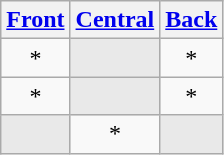<table class="wikitable" style="text-align:center;">
<tr>
<th><a href='#'>Front</a></th>
<th><a href='#'>Central</a></th>
<th><a href='#'>Back</a></th>
</tr>
<tr>
<td>*</td>
<td style="background:#e9e9e9;"></td>
<td>*</td>
</tr>
<tr>
<td>*</td>
<td style="background:#e9e9e9;"></td>
<td>*</td>
</tr>
<tr>
<td style="background:#e9e9e9;"></td>
<td>*</td>
<td style="background:#e9e9e9;"></td>
</tr>
</table>
